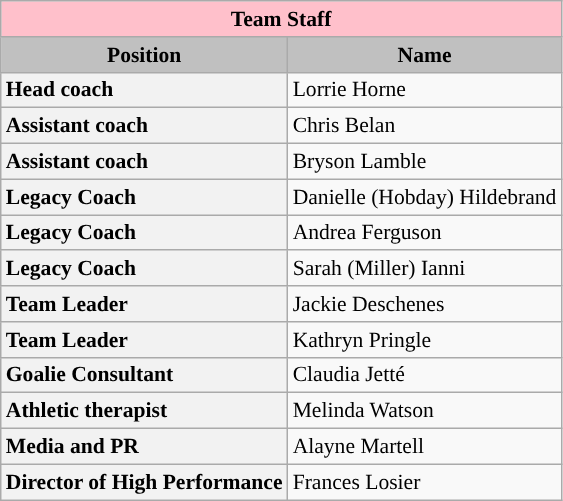<table class="wikitable" style="text-align:left; font-size:90%;">
<tr>
<th style=background:pink colspan=2>Team Staff</th>
</tr>
<tr>
<th style="background:silver;">Position</th>
<th style="background:silver;">Name</th>
</tr>
<tr>
<th style="text-align:left;">Head coach</th>
<td>Lorrie Horne</td>
</tr>
<tr>
<th style="text-align:left;">Assistant coach</th>
<td>Chris Belan</td>
</tr>
<tr>
<th style="text-align:left;">Assistant coach</th>
<td>Bryson Lamble</td>
</tr>
<tr>
<th style="text-align:left;">Legacy Coach</th>
<td>Danielle (Hobday) Hildebrand</td>
</tr>
<tr>
<th style="text-align:left;">Legacy Coach</th>
<td>Andrea Ferguson</td>
</tr>
<tr>
<th style="text-align:left;">Legacy Coach</th>
<td>Sarah (Miller) Ianni</td>
</tr>
<tr>
<th style="text-align:left;">Team Leader</th>
<td>Jackie Deschenes</td>
</tr>
<tr>
<th style="text-align:left;">Team Leader</th>
<td>Kathryn Pringle</td>
</tr>
<tr>
<th style="text-align:left;">Goalie Consultant</th>
<td>Claudia Jetté</td>
</tr>
<tr>
<th style="text-align:left;">Athletic therapist</th>
<td>Melinda Watson</td>
</tr>
<tr>
<th style="text-align:left;">Media and PR</th>
<td>Alayne Martell</td>
</tr>
<tr>
<th style="text-align:left;">Director of High Performance</th>
<td>Frances Losier</td>
</tr>
</table>
